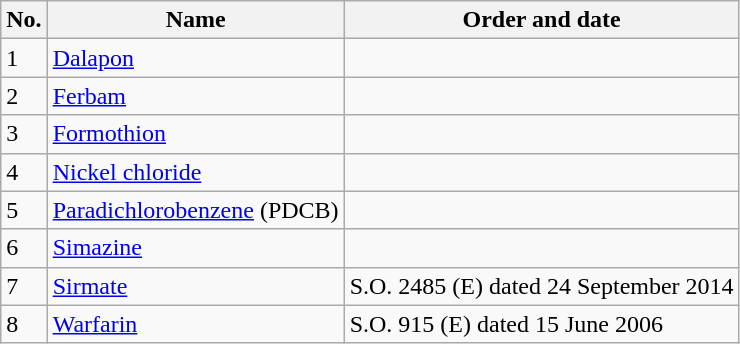<table class="wikitable">
<tr>
<th>No.</th>
<th>Name</th>
<th>Order and date</th>
</tr>
<tr>
<td>1</td>
<td><a href='#'>Dalapon</a></td>
<td></td>
</tr>
<tr>
<td>2</td>
<td><a href='#'>Ferbam</a></td>
<td></td>
</tr>
<tr>
<td>3</td>
<td><a href='#'>Formothion</a></td>
<td></td>
</tr>
<tr>
<td>4</td>
<td><a href='#'>Nickel chloride</a></td>
<td></td>
</tr>
<tr>
<td>5</td>
<td><a href='#'>Paradichlorobenzene</a> (PDCB)</td>
<td></td>
</tr>
<tr>
<td>6</td>
<td><a href='#'>Simazine</a></td>
<td></td>
</tr>
<tr>
<td>7</td>
<td><a href='#'>Sirmate</a></td>
<td>S.O. 2485 (E) dated 24 September 2014</td>
</tr>
<tr>
<td>8</td>
<td><a href='#'>Warfarin</a></td>
<td>S.O. 915 (E) dated 15 June 2006</td>
</tr>
</table>
